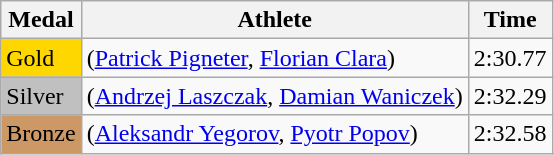<table class="wikitable">
<tr>
<th>Medal</th>
<th>Athlete</th>
<th>Time</th>
</tr>
<tr>
<td bgcolor="gold">Gold</td>
<td> (<a href='#'>Patrick Pigneter</a>, <a href='#'>Florian Clara</a>)</td>
<td>2:30.77</td>
</tr>
<tr>
<td bgcolor="silver">Silver</td>
<td> (<a href='#'>Andrzej Laszczak</a>, <a href='#'>Damian Waniczek</a>)</td>
<td>2:32.29</td>
</tr>
<tr>
<td bgcolor="CC9966">Bronze</td>
<td> (<a href='#'>Aleksandr Yegorov</a>, <a href='#'>Pyotr Popov</a>)</td>
<td>2:32.58</td>
</tr>
</table>
